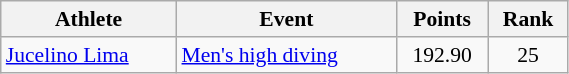<table class="wikitable" style="text-align:center; font-size:90%; width:30%;">
<tr>
<th>Athlete</th>
<th>Event</th>
<th>Points</th>
<th>Rank</th>
</tr>
<tr>
<td align=left><a href='#'>Jucelino Lima</a></td>
<td align=left><a href='#'>Men's high diving</a></td>
<td>192.90</td>
<td>25</td>
</tr>
</table>
